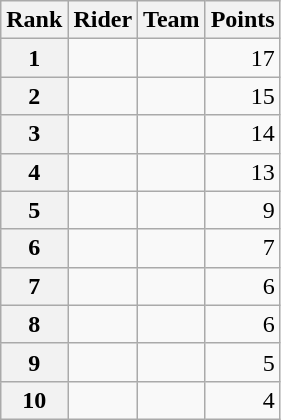<table class="wikitable">
<tr>
<th scope="col">Rank</th>
<th scope="col">Rider</th>
<th scope="col">Team</th>
<th scope="col">Points</th>
</tr>
<tr>
<th scope="row">1</th>
<td> </td>
<td></td>
<td style="text-align:right;">17</td>
</tr>
<tr>
<th scope="row">2</th>
<td></td>
<td></td>
<td style="text-align:right;">15</td>
</tr>
<tr>
<th scope="row">3</th>
<td> </td>
<td></td>
<td style="text-align:right;">14</td>
</tr>
<tr>
<th scope="row">4</th>
<td></td>
<td></td>
<td style="text-align:right;">13</td>
</tr>
<tr>
<th scope="row">5</th>
<td></td>
<td></td>
<td style="text-align:right;">9</td>
</tr>
<tr>
<th scope="row">6</th>
<td> </td>
<td></td>
<td style="text-align:right;">7</td>
</tr>
<tr>
<th scope="row">7</th>
<td></td>
<td></td>
<td style="text-align:right;">6</td>
</tr>
<tr>
<th scope="row">8</th>
<td></td>
<td></td>
<td style="text-align:right;">6</td>
</tr>
<tr>
<th scope="row">9</th>
<td></td>
<td></td>
<td style="text-align:right;">5</td>
</tr>
<tr>
<th scope="row">10</th>
<td></td>
<td></td>
<td style="text-align:right;">4</td>
</tr>
</table>
